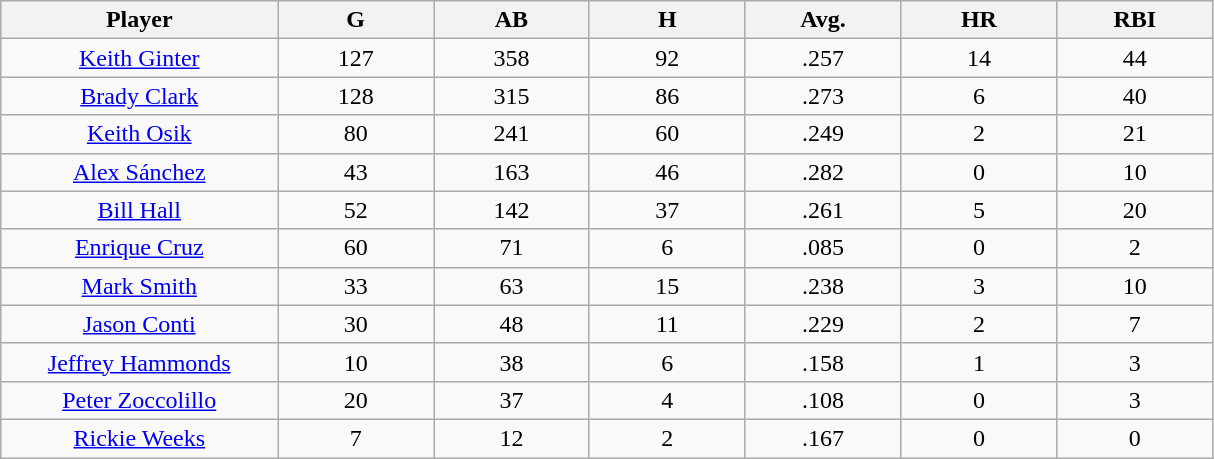<table class="wikitable sortable">
<tr>
<th bgcolor="#DDDDFF" width="16%">Player</th>
<th bgcolor="#DDDDFF" width="9%">G</th>
<th bgcolor="#DDDDFF" width="9%">AB</th>
<th bgcolor="#DDDDFF" width="9%">H</th>
<th bgcolor="#DDDDFF" width="9%">Avg.</th>
<th bgcolor="#DDDDFF" width="9%">HR</th>
<th bgcolor="#DDDDFF" width="9%">RBI</th>
</tr>
<tr align=center>
<td><a href='#'>Keith Ginter</a></td>
<td>127</td>
<td>358</td>
<td>92</td>
<td>.257</td>
<td>14</td>
<td>44</td>
</tr>
<tr align=center>
<td><a href='#'>Brady Clark</a></td>
<td>128</td>
<td>315</td>
<td>86</td>
<td>.273</td>
<td>6</td>
<td>40</td>
</tr>
<tr align=center>
<td><a href='#'>Keith Osik</a></td>
<td>80</td>
<td>241</td>
<td>60</td>
<td>.249</td>
<td>2</td>
<td>21</td>
</tr>
<tr align=center>
<td><a href='#'>Alex Sánchez</a></td>
<td>43</td>
<td>163</td>
<td>46</td>
<td>.282</td>
<td>0</td>
<td>10</td>
</tr>
<tr align=center>
<td><a href='#'>Bill Hall</a></td>
<td>52</td>
<td>142</td>
<td>37</td>
<td>.261</td>
<td>5</td>
<td>20</td>
</tr>
<tr align=center>
<td><a href='#'>Enrique Cruz</a></td>
<td>60</td>
<td>71</td>
<td>6</td>
<td>.085</td>
<td>0</td>
<td>2</td>
</tr>
<tr align=center>
<td><a href='#'>Mark Smith</a></td>
<td>33</td>
<td>63</td>
<td>15</td>
<td>.238</td>
<td>3</td>
<td>10</td>
</tr>
<tr align=center>
<td><a href='#'>Jason Conti</a></td>
<td>30</td>
<td>48</td>
<td>11</td>
<td>.229</td>
<td>2</td>
<td>7</td>
</tr>
<tr align=center>
<td><a href='#'>Jeffrey Hammonds</a></td>
<td>10</td>
<td>38</td>
<td>6</td>
<td>.158</td>
<td>1</td>
<td>3</td>
</tr>
<tr align=center>
<td><a href='#'>Peter Zoccolillo</a></td>
<td>20</td>
<td>37</td>
<td>4</td>
<td>.108</td>
<td>0</td>
<td>3</td>
</tr>
<tr align=center>
<td><a href='#'>Rickie Weeks</a></td>
<td>7</td>
<td>12</td>
<td>2</td>
<td>.167</td>
<td>0</td>
<td>0</td>
</tr>
</table>
